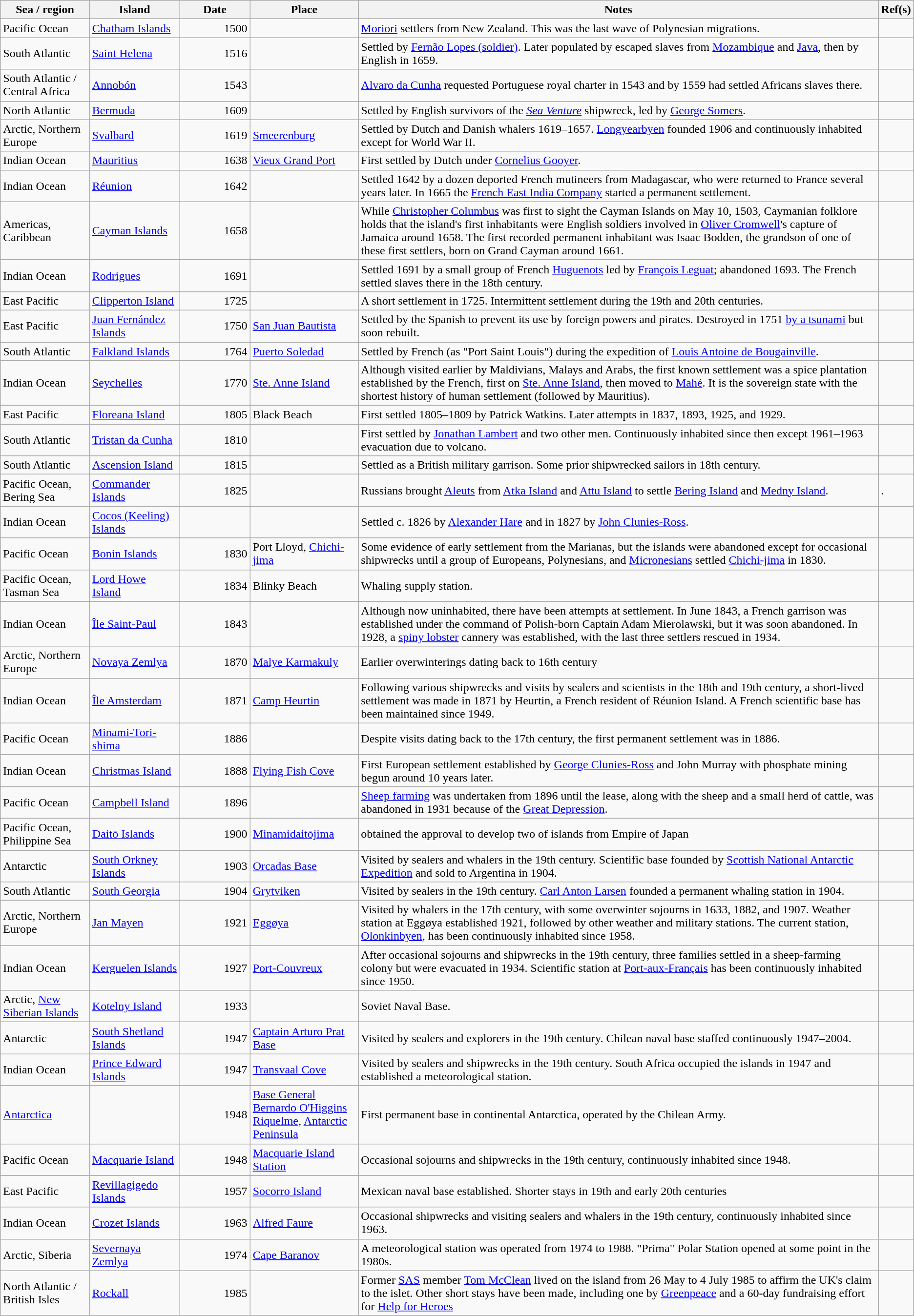<table class="wikitable sortable">
<tr>
<th style="width:10%;">Sea / region</th>
<th style="width:10%;">Island</th>
<th style="width:8%;">Date</th>
<th style="width:12%;">Place</th>
<th style="width:66%;" class="unsortable">Notes</th>
<th style="width:4%;" class="unsortable">Ref(s)</th>
</tr>
<tr>
<td>Pacific Ocean</td>
<td><a href='#'>Chatham Islands</a></td>
<td align="right">1500</td>
<td></td>
<td><a href='#'>Moriori</a> settlers from New Zealand. This was the last wave of Polynesian migrations.</td>
<td></td>
</tr>
<tr>
<td>South Atlantic</td>
<td><a href='#'>Saint Helena</a></td>
<td align=right>1516</td>
<td></td>
<td>Settled by <a href='#'>Fernão Lopes (soldier)</a>. Later populated by escaped slaves from <a href='#'>Mozambique</a> and <a href='#'>Java</a>, then by English in 1659.</td>
<td></td>
</tr>
<tr>
<td>South Atlantic / Central Africa</td>
<td><a href='#'>Annobón</a></td>
<td align=right>1543</td>
<td></td>
<td><a href='#'>Alvaro da Cunha</a> requested Portuguese royal charter in 1543 and by 1559 had settled Africans slaves there.</td>
<td></td>
</tr>
<tr>
<td>North Atlantic</td>
<td><a href='#'>Bermuda</a></td>
<td align=right>1609</td>
<td></td>
<td>Settled by English survivors of the <em><a href='#'>Sea Venture</a></em> shipwreck, led by <a href='#'>George Somers</a>.</td>
<td></td>
</tr>
<tr>
<td>Arctic, Northern Europe</td>
<td><a href='#'>Svalbard</a></td>
<td align=right>1619</td>
<td><a href='#'>Smeerenburg</a></td>
<td>Settled by Dutch and Danish whalers 1619–1657. <a href='#'>Longyearbyen</a> founded 1906 and continuously inhabited except for World War II.</td>
<td></td>
</tr>
<tr>
<td>Indian Ocean</td>
<td><a href='#'>Mauritius</a></td>
<td align=right>1638</td>
<td><a href='#'>Vieux Grand Port</a></td>
<td>First settled by Dutch under <a href='#'>Cornelius Gooyer</a>.</td>
<td></td>
</tr>
<tr>
<td>Indian Ocean</td>
<td><a href='#'>Réunion</a></td>
<td align=right>1642</td>
<td></td>
<td>Settled 1642 by a dozen deported French mutineers from Madagascar, who were returned to France several years later. In 1665 the <a href='#'>French East India Company</a> started a permanent settlement.</td>
<td></td>
</tr>
<tr>
<td>Americas, Caribbean</td>
<td><a href='#'>Cayman Islands</a></td>
<td align=right>1658</td>
<td></td>
<td>While <a href='#'>Christopher Columbus</a> was first to sight the Cayman Islands on May 10, 1503, Caymanian folklore holds that the island's first inhabitants were English soldiers involved in <a href='#'>Oliver Cromwell</a>'s capture of Jamaica around 1658. The first recorded permanent inhabitant was Isaac Bodden, the grandson of one of these first settlers, born on Grand Cayman around 1661.</td>
<td></td>
</tr>
<tr>
<td>Indian Ocean</td>
<td><a href='#'>Rodrigues</a></td>
<td align=right>1691</td>
<td></td>
<td>Settled 1691 by a small group of French <a href='#'>Huguenots</a> led by <a href='#'>François Leguat</a>; abandoned 1693. The French settled slaves there in the 18th century.</td>
<td></td>
</tr>
<tr>
<td>East Pacific</td>
<td><a href='#'>Clipperton Island</a></td>
<td align=right>1725</td>
<td></td>
<td>A short settlement in 1725. Intermittent settlement during the 19th and 20th centuries.</td>
<td></td>
</tr>
<tr>
<td>East Pacific</td>
<td><a href='#'>Juan Fernández Islands</a></td>
<td align=right>1750</td>
<td><a href='#'>San Juan Bautista</a></td>
<td>Settled by the Spanish to prevent its use by foreign powers and pirates. Destroyed in 1751 <a href='#'>by a tsunami</a> but soon rebuilt.</td>
<td></td>
</tr>
<tr>
<td>South Atlantic</td>
<td><a href='#'>Falkland Islands</a></td>
<td align=right>1764</td>
<td><a href='#'>Puerto Soledad</a></td>
<td>Settled by French (as "Port Saint Louis") during the expedition of <a href='#'>Louis Antoine de Bougainville</a>.</td>
<td></td>
</tr>
<tr>
<td>Indian Ocean</td>
<td><a href='#'>Seychelles</a></td>
<td align=right>1770</td>
<td><a href='#'>Ste. Anne Island</a></td>
<td>Although visited earlier by Maldivians, Malays and Arabs, the first known settlement was a spice plantation established by the French, first on <a href='#'>Ste. Anne Island</a>, then moved to <a href='#'>Mahé</a>. It is the sovereign state with the shortest history of human settlement (followed by Mauritius).</td>
<td></td>
</tr>
<tr>
<td>East Pacific</td>
<td><a href='#'>Floreana Island</a></td>
<td align=right>1805</td>
<td>Black Beach</td>
<td>First settled 1805–1809 by Patrick Watkins. Later attempts in 1837, 1893, 1925, and 1929.</td>
<td></td>
</tr>
<tr>
<td>South Atlantic</td>
<td><a href='#'>Tristan da Cunha</a></td>
<td align=right>1810</td>
<td></td>
<td>First settled by <a href='#'>Jonathan Lambert</a> and two other men. Continuously inhabited since then except 1961–1963 evacuation due to volcano.</td>
<td></td>
</tr>
<tr>
<td>South Atlantic</td>
<td><a href='#'>Ascension Island</a></td>
<td align=right>1815</td>
<td></td>
<td>Settled as a British military garrison. Some prior shipwrecked sailors in 18th century.</td>
<td></td>
</tr>
<tr>
<td>Pacific Ocean, Bering Sea</td>
<td><a href='#'>Commander Islands</a></td>
<td align=right>1825</td>
<td></td>
<td>Russians brought <a href='#'>Aleuts</a> from <a href='#'>Atka Island</a> and <a href='#'>Attu Island</a> to settle <a href='#'>Bering Island</a> and <a href='#'>Medny Island</a>.</td>
<td>.</td>
</tr>
<tr>
<td>Indian Ocean</td>
<td><a href='#'>Cocos (Keeling) Islands</a></td>
<td align=right></td>
<td></td>
<td>Settled c. 1826 by <a href='#'>Alexander Hare</a> and in 1827 by <a href='#'>John Clunies-Ross</a>.</td>
<td></td>
</tr>
<tr>
<td>Pacific Ocean</td>
<td><a href='#'>Bonin Islands</a></td>
<td align=right>1830</td>
<td>Port Lloyd, <a href='#'>Chichi-jima</a></td>
<td>Some evidence of early settlement from the Marianas, but the islands were abandoned except for occasional shipwrecks until a group of Europeans, Polynesians, and <a href='#'>Micronesians</a> settled <a href='#'>Chichi-jima</a> in 1830.</td>
<td></td>
</tr>
<tr>
<td>Pacific Ocean, Tasman Sea</td>
<td><a href='#'>Lord Howe Island</a></td>
<td align=right>1834</td>
<td>Blinky Beach</td>
<td>Whaling supply station.</td>
<td></td>
</tr>
<tr>
<td>Indian Ocean</td>
<td><a href='#'>Île Saint-Paul</a></td>
<td align=right>1843</td>
<td></td>
<td>Although now uninhabited, there have been attempts at settlement. In June 1843, a French garrison was established under the command of Polish-born Captain Adam Mierolawski, but it was soon abandoned. In 1928, a <a href='#'>spiny lobster</a> cannery was established, with the last three settlers rescued in 1934.</td>
<td></td>
</tr>
<tr>
<td>Arctic, Northern Europe</td>
<td><a href='#'>Novaya Zemlya</a></td>
<td align=right>1870</td>
<td><a href='#'>Malye Karmakuly</a></td>
<td>Earlier overwinterings dating back to 16th century</td>
<td></td>
</tr>
<tr>
<td>Indian Ocean</td>
<td><a href='#'>Île Amsterdam</a></td>
<td align=right>1871</td>
<td><a href='#'>Camp Heurtin</a></td>
<td>Following various shipwrecks and visits by sealers and scientists in the 18th and 19th century, a short-lived settlement was made in 1871 by Heurtin, a French resident of Réunion Island. A French scientific base has been maintained since 1949.</td>
<td></td>
</tr>
<tr>
<td>Pacific Ocean</td>
<td><a href='#'>Minami-Tori-shima</a></td>
<td align=right>1886</td>
<td></td>
<td>Despite visits dating back to the 17th century, the first permanent settlement was in 1886.</td>
<td></td>
</tr>
<tr>
<td>Indian Ocean</td>
<td><a href='#'>Christmas Island</a></td>
<td align=right>1888</td>
<td><a href='#'>Flying Fish Cove</a></td>
<td>First European settlement established by <a href='#'>George Clunies-Ross</a> and John Murray with phosphate mining begun around 10 years later.</td>
<td></td>
</tr>
<tr>
<td>Pacific Ocean</td>
<td><a href='#'>Campbell Island</a></td>
<td align=right>1896</td>
<td></td>
<td><a href='#'>Sheep farming</a> was undertaken from 1896 until the lease, along with the sheep and a small herd of cattle, was abandoned in 1931 because of the <a href='#'>Great Depression</a>.</td>
<td></td>
</tr>
<tr>
<td>Pacific Ocean, Philippine Sea</td>
<td><a href='#'>Daitō Islands</a></td>
<td align=right>1900</td>
<td><a href='#'>Minamidaitōjima</a></td>
<td> obtained the approval to develop two of islands from Empire of Japan</td>
<td></td>
</tr>
<tr>
<td>Antarctic</td>
<td><a href='#'>South Orkney Islands</a></td>
<td align=right>1903</td>
<td><a href='#'>Orcadas Base</a></td>
<td>Visited by sealers and whalers in the 19th century. Scientific base founded by <a href='#'>Scottish National Antarctic Expedition</a> and sold to Argentina in 1904.</td>
<td></td>
</tr>
<tr>
<td>South Atlantic</td>
<td><a href='#'>South Georgia</a></td>
<td align=right>1904</td>
<td><a href='#'>Grytviken</a></td>
<td>Visited by sealers in the 19th century. <a href='#'>Carl Anton Larsen</a> founded a permanent whaling station in 1904.</td>
<td><br></td>
</tr>
<tr>
<td>Arctic, Northern Europe</td>
<td><a href='#'>Jan Mayen</a></td>
<td align=right>1921</td>
<td><a href='#'>Eggøya</a></td>
<td>Visited by whalers in the 17th century, with some overwinter sojourns in 1633, 1882, and 1907. Weather station at Eggøya established 1921, followed by other weather and military stations. The current station, <a href='#'>Olonkinbyen</a>, has been continuously inhabited since 1958.</td>
<td></td>
</tr>
<tr>
<td>Indian Ocean</td>
<td><a href='#'>Kerguelen Islands</a></td>
<td align=right>1927</td>
<td><a href='#'>Port-Couvreux</a></td>
<td>After occasional sojourns and shipwrecks in the 19th century, three families settled in a sheep-farming colony but were evacuated in 1934. Scientific station at <a href='#'>Port-aux-Français</a> has been continuously inhabited since 1950.</td>
<td></td>
</tr>
<tr>
<td>Arctic, <a href='#'>New Siberian Islands</a></td>
<td><a href='#'>Kotelny Island</a></td>
<td align=right>1933</td>
<td></td>
<td>Soviet Naval Base.</td>
<td></td>
</tr>
<tr>
<td>Antarctic</td>
<td><a href='#'>South Shetland Islands</a></td>
<td align=right>1947</td>
<td><a href='#'>Captain Arturo Prat Base</a></td>
<td>Visited by sealers and explorers in the 19th century. Chilean naval base staffed continuously 1947–2004.</td>
<td></td>
</tr>
<tr>
<td>Indian Ocean</td>
<td><a href='#'>Prince Edward Islands</a></td>
<td align=right>1947</td>
<td><a href='#'>Transvaal Cove</a></td>
<td>Visited by sealers and shipwrecks in the 19th century. South Africa occupied the islands in 1947 and established a meteorological station.</td>
<td></td>
</tr>
<tr>
<td><a href='#'>Antarctica</a></td>
<td></td>
<td align=right>1948</td>
<td><a href='#'>Base General Bernardo O'Higgins Riquelme</a>, <a href='#'>Antarctic Peninsula</a></td>
<td>First permanent base in continental Antarctica, operated by the Chilean Army.</td>
<td></td>
</tr>
<tr>
<td>Pacific Ocean</td>
<td><a href='#'>Macquarie Island</a></td>
<td align=right>1948</td>
<td><a href='#'>Macquarie Island Station</a></td>
<td>Occasional sojourns and shipwrecks in the 19th century, continuously inhabited since 1948.</td>
<td></td>
</tr>
<tr>
<td>East Pacific</td>
<td><a href='#'>Revillagigedo Islands</a></td>
<td align=right>1957</td>
<td><a href='#'>Socorro Island</a></td>
<td>Mexican naval base established. Shorter stays in 19th and early 20th centuries</td>
<td></td>
</tr>
<tr>
<td>Indian Ocean</td>
<td><a href='#'>Crozet Islands</a></td>
<td align=right>1963</td>
<td><a href='#'>Alfred Faure</a></td>
<td>Occasional shipwrecks and visiting sealers and whalers in the 19th century, continuously inhabited since 1963.</td>
<td></td>
</tr>
<tr>
<td>Arctic, Siberia</td>
<td><a href='#'>Severnaya Zemlya</a></td>
<td align=right>1974</td>
<td><a href='#'>Cape Baranov</a></td>
<td>A meteorological station was operated from 1974 to 1988. "Prima" Polar Station opened at some point in the 1980s.</td>
<td></td>
</tr>
<tr>
<td>North Atlantic / British Isles</td>
<td><a href='#'>Rockall</a></td>
<td align=right>1985</td>
<td></td>
<td>Former <a href='#'>SAS</a> member <a href='#'>Tom McClean</a> lived on the island from 26 May to 4 July 1985 to affirm the UK's claim to the islet. Other short stays have been made, including one by <a href='#'>Greenpeace</a> and a 60-day fundraising effort for <a href='#'>Help for Heroes</a></td>
<td></td>
</tr>
</table>
